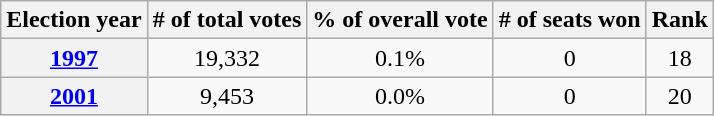<table class="wikitable">
<tr>
<th>Election year</th>
<th># of total votes</th>
<th>% of overall vote</th>
<th># of seats won</th>
<th>Rank</th>
</tr>
<tr>
<th><a href='#'>1997</a></th>
<td style="text-align:center;">19,332</td>
<td style="text-align:center;">0.1%</td>
<td style="text-align:center;">0 </td>
<td style="text-align:center;">18</td>
</tr>
<tr>
<th><a href='#'>2001</a></th>
<td style="text-align:center;">9,453 </td>
<td style="text-align:center;">0.0% </td>
<td style="text-align:center;">0 </td>
<td style="text-align:center;">20</td>
</tr>
</table>
